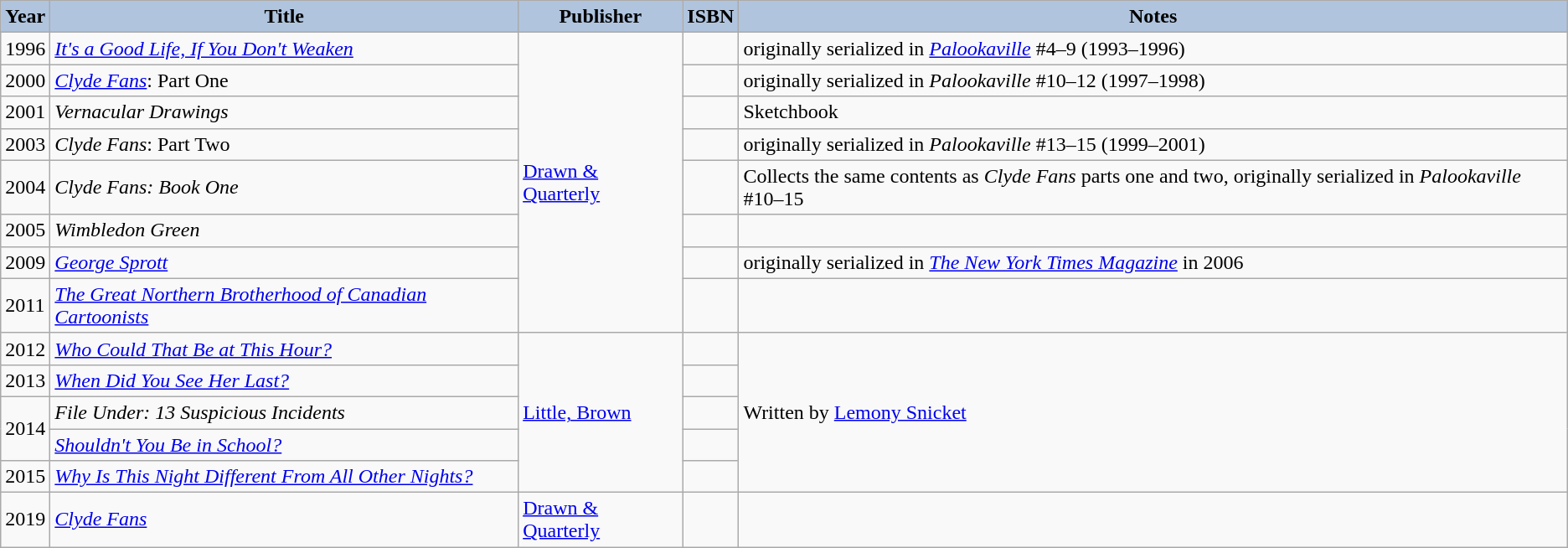<table class="wikitable">
<tr>
<th scope="col" style="background:#B0C4DE;">Year</th>
<th scope="col" style="background:#B0C4DE;">Title</th>
<th scope="col" style="background:#B0C4DE;">Publisher</th>
<th scope="col" style="background:#B0C4DE;">ISBN</th>
<th scope="col" style="background:#B0C4DE;">Notes</th>
</tr>
<tr>
<td>1996</td>
<td><em><a href='#'>It's a Good Life, If You Don't Weaken</a></em></td>
<td rowspan="8"><a href='#'>Drawn & Quarterly</a></td>
<td></td>
<td>originally serialized in <em><a href='#'>Palookaville</a></em> #4–9 (1993–1996)</td>
</tr>
<tr>
<td>2000</td>
<td><em><a href='#'>Clyde Fans</a></em>: Part One</td>
<td></td>
<td>originally serialized in <em>Palookaville</em> #10–12 (1997–1998)</td>
</tr>
<tr>
<td>2001</td>
<td><em>Vernacular Drawings</em></td>
<td></td>
<td>Sketchbook</td>
</tr>
<tr>
<td>2003</td>
<td><em>Clyde Fans</em>: Part Two</td>
<td></td>
<td>originally serialized in <em>Palookaville</em> #13–15 (1999–2001)</td>
</tr>
<tr>
<td>2004</td>
<td><em>Clyde Fans: Book One</em></td>
<td></td>
<td>Collects the same contents as <em>Clyde Fans</em> parts one and two, originally serialized in <em>Palookaville</em> #10–15</td>
</tr>
<tr>
<td>2005</td>
<td><em>Wimbledon Green</em></td>
<td></td>
<td></td>
</tr>
<tr>
<td>2009</td>
<td><em><a href='#'>George Sprott</a></em></td>
<td></td>
<td>originally serialized in <em><a href='#'>The New York Times Magazine</a></em> in 2006</td>
</tr>
<tr>
<td>2011</td>
<td><em><a href='#'>The Great Northern Brotherhood of Canadian Cartoonists</a></em></td>
<td></td>
<td></td>
</tr>
<tr>
<td>2012</td>
<td><em><a href='#'>Who Could That Be at This Hour?</a></em></td>
<td rowspan="5"><a href='#'>Little, Brown</a></td>
<td></td>
<td rowspan="5">Written by <a href='#'>Lemony Snicket</a></td>
</tr>
<tr>
<td>2013</td>
<td><em><a href='#'>When Did You See Her Last?</a></em></td>
<td></td>
</tr>
<tr>
<td rowspan="2">2014</td>
<td><em>File Under: 13 Suspicious Incidents</em></td>
<td></td>
</tr>
<tr>
<td><em><a href='#'>Shouldn't You Be in School?</a></em></td>
<td></td>
</tr>
<tr>
<td>2015</td>
<td><em><a href='#'>Why Is This Night Different From All Other Nights?</a></em></td>
<td></td>
</tr>
<tr>
<td>2019</td>
<td><em><a href='#'>Clyde Fans</a></em></td>
<td><a href='#'>Drawn & Quarterly</a></td>
<td></td>
</tr>
</table>
